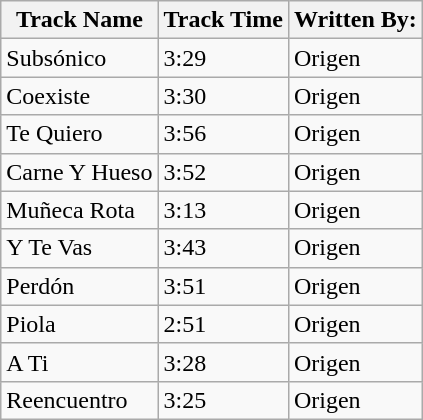<table class="wikitable">
<tr>
<th>Track Name</th>
<th>Track Time</th>
<th>Written By:</th>
</tr>
<tr>
<td>Subsónico</td>
<td>3:29</td>
<td>Origen</td>
</tr>
<tr>
<td>Coexiste</td>
<td>3:30</td>
<td>Origen</td>
</tr>
<tr>
<td>Te Quiero</td>
<td>3:56</td>
<td>Origen</td>
</tr>
<tr>
<td>Carne Y Hueso</td>
<td>3:52</td>
<td>Origen</td>
</tr>
<tr>
<td>Muñeca Rota</td>
<td>3:13</td>
<td>Origen</td>
</tr>
<tr>
<td>Y Te Vas</td>
<td>3:43</td>
<td>Origen</td>
</tr>
<tr>
<td>Perdón</td>
<td>3:51</td>
<td>Origen</td>
</tr>
<tr>
<td>Piola</td>
<td>2:51</td>
<td>Origen</td>
</tr>
<tr>
<td>A Ti</td>
<td>3:28</td>
<td>Origen</td>
</tr>
<tr>
<td>Reencuentro</td>
<td>3:25</td>
<td>Origen</td>
</tr>
</table>
